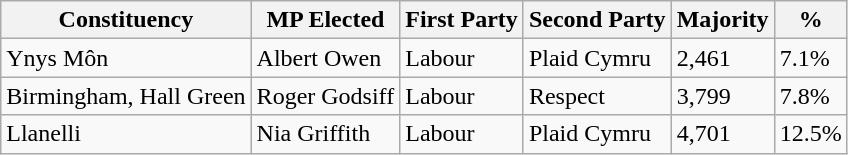<table class="wikitable sortable">
<tr>
<th>Constituency</th>
<th>MP Elected</th>
<th>First Party</th>
<th>Second Party</th>
<th>Majority</th>
<th>%</th>
</tr>
<tr>
<td>Ynys Môn</td>
<td>Albert Owen</td>
<td>Labour</td>
<td>Plaid Cymru</td>
<td>2,461</td>
<td>7.1%</td>
</tr>
<tr>
<td>Birmingham, Hall Green</td>
<td>Roger Godsiff</td>
<td>Labour</td>
<td>Respect</td>
<td>3,799</td>
<td>7.8%</td>
</tr>
<tr>
<td>Llanelli</td>
<td>Nia Griffith</td>
<td>Labour</td>
<td>Plaid Cymru</td>
<td>4,701</td>
<td>12.5%</td>
</tr>
</table>
